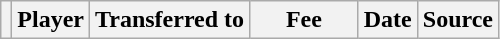<table class="wikitable plainrowheaders sortable">
<tr>
<th></th>
<th scope="col">Player</th>
<th>Transferred to</th>
<th style="width: 65px;">Fee</th>
<th scope="col">Date</th>
<th scope="col">Source</th>
</tr>
</table>
